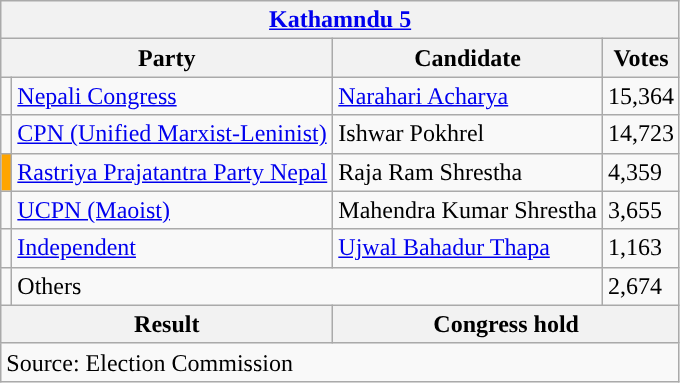<table class="wikitable">
<tr>
<th colspan="4"><a href='#'>Kathamndu 5</a></th>
</tr>
<tr>
<th colspan="2">Party</th>
<th>Candidate</th>
<th>Votes</th>
</tr>
<tr>
<td style="background-color:"></td>
<td><a href='#'>Nepali Congress</a></td>
<td><a href='#'>Narahari Acharya</a></td>
<td>15,364</td>
</tr>
<tr>
<td style="background-color:"></td>
<td><a href='#'>CPN (Unified Marxist-Leninist)</a></td>
<td>Ishwar Pokhrel</td>
<td>14,723</td>
</tr>
<tr>
<td style="background-color:orange"></td>
<td><a href='#'>Rastriya Prajatantra Party Nepal</a></td>
<td>Raja Ram Shrestha</td>
<td>4,359</td>
</tr>
<tr>
<td style="background-color:"></td>
<td><a href='#'>UCPN (Maoist)</a></td>
<td>Mahendra Kumar Shrestha</td>
<td>3,655</td>
</tr>
<tr>
<td style="background-color:"></td>
<td><a href='#'>Independent</a></td>
<td><a href='#'>Ujwal Bahadur Thapa</a></td>
<td>1,163</td>
</tr>
<tr>
<td></td>
<td colspan="2">Others</td>
<td>2,674</td>
</tr>
<tr>
<th colspan="2">Result</th>
<th colspan="2">Congress hold</th>
</tr>
<tr>
<td colspan="4">Source: Election Commission</td>
</tr>
</table>
